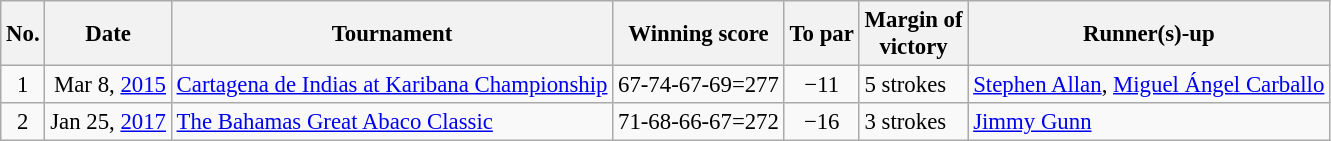<table class="wikitable" style="font-size:95%;">
<tr>
<th>No.</th>
<th>Date</th>
<th>Tournament</th>
<th>Winning score</th>
<th>To par</th>
<th>Margin of<br>victory</th>
<th>Runner(s)-up</th>
</tr>
<tr>
<td align=center>1</td>
<td align=right>Mar 8, <a href='#'>2015</a></td>
<td><a href='#'>Cartagena de Indias at Karibana Championship</a></td>
<td>67-74-67-69=277</td>
<td align=center>−11</td>
<td>5 strokes</td>
<td> <a href='#'>Stephen Allan</a>,  <a href='#'>Miguel Ángel Carballo</a></td>
</tr>
<tr>
<td align=center>2</td>
<td align=right>Jan 25, <a href='#'>2017</a></td>
<td><a href='#'>The Bahamas Great Abaco Classic</a></td>
<td>71-68-66-67=272</td>
<td align=center>−16</td>
<td>3 strokes</td>
<td> <a href='#'>Jimmy Gunn</a></td>
</tr>
</table>
